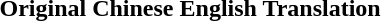<table>
<tr>
<th class="nowrap">Original Chinese</th>
<th class="nowrap">English Translation</th>
</tr>
<tr>
<td lang="zh-Hant"><br></td>
<td><br></td>
</tr>
</table>
